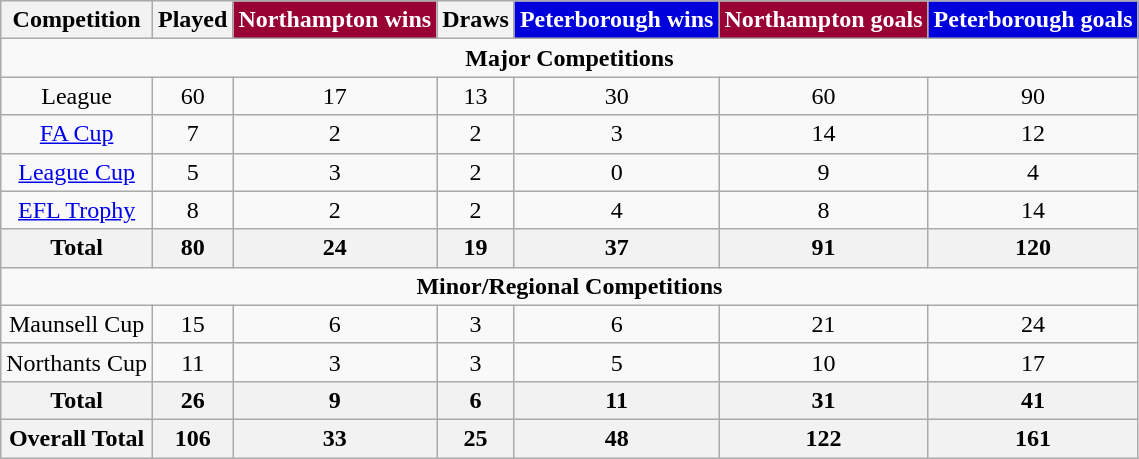<table class="wikitable" style="text-align: center;">
<tr>
<th>Competition</th>
<th>Played</th>
<th style="background:#990033; color:white">Northampton wins</th>
<th>Draws</th>
<th style="background:#0000dd; color:white">Peterborough wins</th>
<th style="background:#990033; color:white">Northampton goals</th>
<th style="background:#0000dd; color:white">Peterborough goals</th>
</tr>
<tr>
<td colspan="7"><strong>Major Competitions</strong></td>
</tr>
<tr>
<td>League</td>
<td>60</td>
<td>17</td>
<td>13</td>
<td>30</td>
<td>60</td>
<td>90</td>
</tr>
<tr>
<td><a href='#'>FA Cup</a></td>
<td>7</td>
<td>2</td>
<td>2</td>
<td>3</td>
<td>14</td>
<td>12</td>
</tr>
<tr>
<td><a href='#'>League Cup</a></td>
<td>5</td>
<td>3</td>
<td>2</td>
<td>0</td>
<td>9</td>
<td>4</td>
</tr>
<tr>
<td><a href='#'>EFL Trophy</a></td>
<td>8</td>
<td>2</td>
<td>2</td>
<td>4</td>
<td>8</td>
<td>14</td>
</tr>
<tr class="sortbottom">
<th>Total</th>
<th>80</th>
<th>24</th>
<th>19</th>
<th>37</th>
<th>91</th>
<th>120</th>
</tr>
<tr>
<td colspan="7"><strong>Minor/Regional Competitions</strong></td>
</tr>
<tr>
<td>Maunsell Cup</td>
<td>15</td>
<td>6</td>
<td>3</td>
<td>6</td>
<td>21</td>
<td>24</td>
</tr>
<tr>
<td>Northants Cup</td>
<td>11</td>
<td>3</td>
<td>3</td>
<td>5</td>
<td>10</td>
<td>17</td>
</tr>
<tr class="sortbottom">
<th>Total</th>
<th>26</th>
<th>9</th>
<th>6</th>
<th>11</th>
<th>31</th>
<th>41</th>
</tr>
<tr class="sortbottom">
<th>Overall Total</th>
<th>106</th>
<th>33</th>
<th>25</th>
<th>48</th>
<th>122</th>
<th>161</th>
</tr>
</table>
